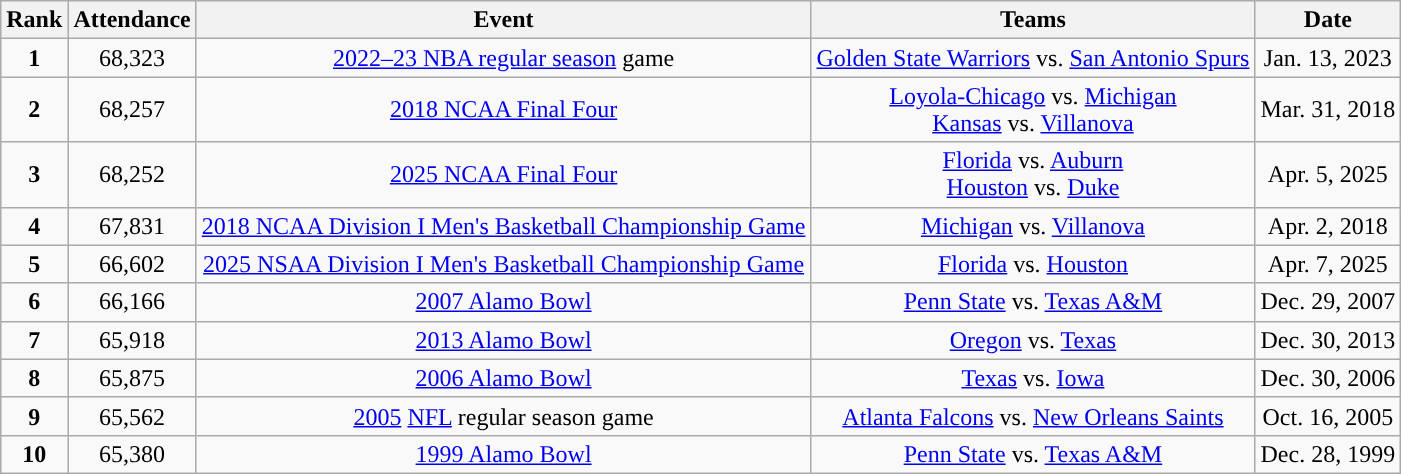<table class="wikitable" style="text-align:center">
<tr>
<th>Rank</th>
<th>Attendance</th>
<th>Event</th>
<th>Teams</th>
<th>Date</th>
</tr>
<tr>
<td><strong>1</strong></td>
<td>68,323</td>
<td><a href='#'>2022–23 NBA regular season</a> game</td>
<td><a href='#'>Golden State Warriors</a> vs. <a href='#'>San Antonio Spurs</a></td>
<td>Jan. 13, 2023</td>
</tr>
<tr>
<td><strong>2</strong></td>
<td>68,257</td>
<td><a href='#'>2018 NCAA Final Four</a></td>
<td><a href='#'>Loyola-Chicago</a> vs. <a href='#'>Michigan</a><br><a href='#'>Kansas</a> vs. <a href='#'>Villanova</a></td>
<td>Mar. 31, 2018</td>
</tr>
<tr>
<td><strong>3</strong></td>
<td>68,252</td>
<td><a href='#'>2025 NCAA Final Four</a></td>
<td><a href='#'>Florida</a> vs. <a href='#'>Auburn</a><br><a href='#'>Houston</a> vs. <a href='#'>Duke</a></td>
<td>Apr. 5, 2025</td>
</tr>
<tr>
<td><strong>4</strong></td>
<td>67,831</td>
<td><a href='#'>2018 NCAA Division I Men's Basketball Championship Game</a></td>
<td><a href='#'>Michigan</a> vs. <a href='#'>Villanova</a></td>
<td>Apr. 2, 2018</td>
</tr>
<tr>
<td><strong>5</strong></td>
<td>66,602</td>
<td><a href='#'>2025 NSAA Division I Men's Basketball Championship Game</a></td>
<td><a href='#'>Florida</a> vs. <a href='#'>Houston</a></td>
<td>Apr. 7, 2025</td>
</tr>
<tr>
<td><strong>6</strong></td>
<td>66,166</td>
<td><a href='#'>2007 Alamo Bowl</a></td>
<td><a href='#'>Penn State</a> vs. <a href='#'>Texas A&M</a></td>
<td>Dec. 29, 2007</td>
</tr>
<tr>
<td><strong>7</strong></td>
<td>65,918</td>
<td><a href='#'>2013 Alamo Bowl</a></td>
<td><a href='#'>Oregon</a> vs. <a href='#'>Texas</a></td>
<td>Dec. 30, 2013</td>
</tr>
<tr>
<td><strong>8</strong></td>
<td>65,875</td>
<td><a href='#'>2006 Alamo Bowl</a></td>
<td><a href='#'>Texas</a> vs. <a href='#'>Iowa</a></td>
<td>Dec. 30, 2006</td>
</tr>
<tr>
<td><strong>9</strong></td>
<td>65,562</td>
<td><a href='#'>2005</a> <a href='#'>NFL</a> regular season game</td>
<td><a href='#'>Atlanta Falcons</a> vs. <a href='#'>New Orleans Saints</a></td>
<td>Oct. 16, 2005</td>
</tr>
<tr>
<td><strong>10</strong></td>
<td>65,380</td>
<td><a href='#'>1999 Alamo Bowl</a></td>
<td><a href='#'>Penn State</a> vs. <a href='#'>Texas A&M</a></td>
<td>Dec. 28, 1999</td>
</tr>
</table>
